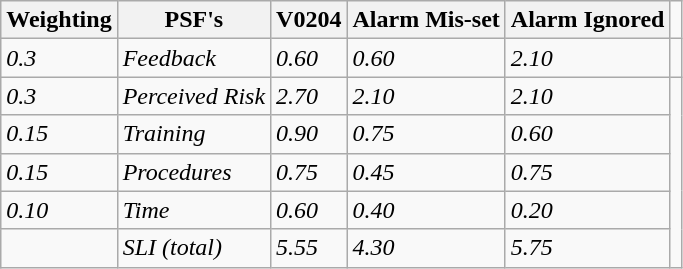<table class="wikitable" border="1">
<tr>
<th>Weighting</th>
<th>PSF's</th>
<th>V0204</th>
<th>Alarm Mis-set</th>
<th>Alarm Ignored</th>
</tr>
<tr>
<td><em>0.3</em></td>
<td><em>Feedback</em></td>
<td><em>0.60</em></td>
<td><em>0.60</em></td>
<td><em>2.10</em></td>
<td></td>
</tr>
<tr>
<td><em>0.3</em></td>
<td><em>Perceived Risk</em></td>
<td><em>2.70</em></td>
<td><em>2.10</em></td>
<td><em>2.10</em></td>
</tr>
<tr>
<td><em>0.15</em></td>
<td><em>Training</em></td>
<td><em>0.90</em></td>
<td><em>0.75</em></td>
<td><em>0.60</em></td>
</tr>
<tr>
<td><em>0.15</em></td>
<td><em>Procedures</em></td>
<td><em>0.75</em></td>
<td><em>0.45</em></td>
<td><em>0.75</em></td>
</tr>
<tr>
<td><em>0.10</em></td>
<td><em>Time</em></td>
<td><em>0.60</em></td>
<td><em>0.40</em></td>
<td><em>0.20</em></td>
</tr>
<tr>
<td></td>
<td><em>SLI (total)</em></td>
<td><em>5.55</em></td>
<td><em>4.30</em></td>
<td><em>5.75</em></td>
</tr>
</table>
